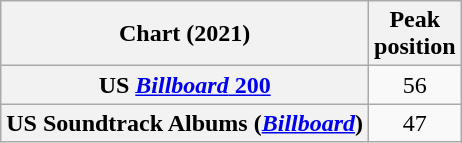<table class="wikitable plainrowheaders" style="text-align:center">
<tr>
<th scope="col">Chart (2021)</th>
<th scope="col">Peak<br>position</th>
</tr>
<tr>
<th scope="row">US <a href='#'><em>Billboard</em> 200</a></th>
<td>56</td>
</tr>
<tr>
<th scope="row">US Soundtrack Albums (<a href='#'><em>Billboard</em></a>)</th>
<td>47</td>
</tr>
</table>
